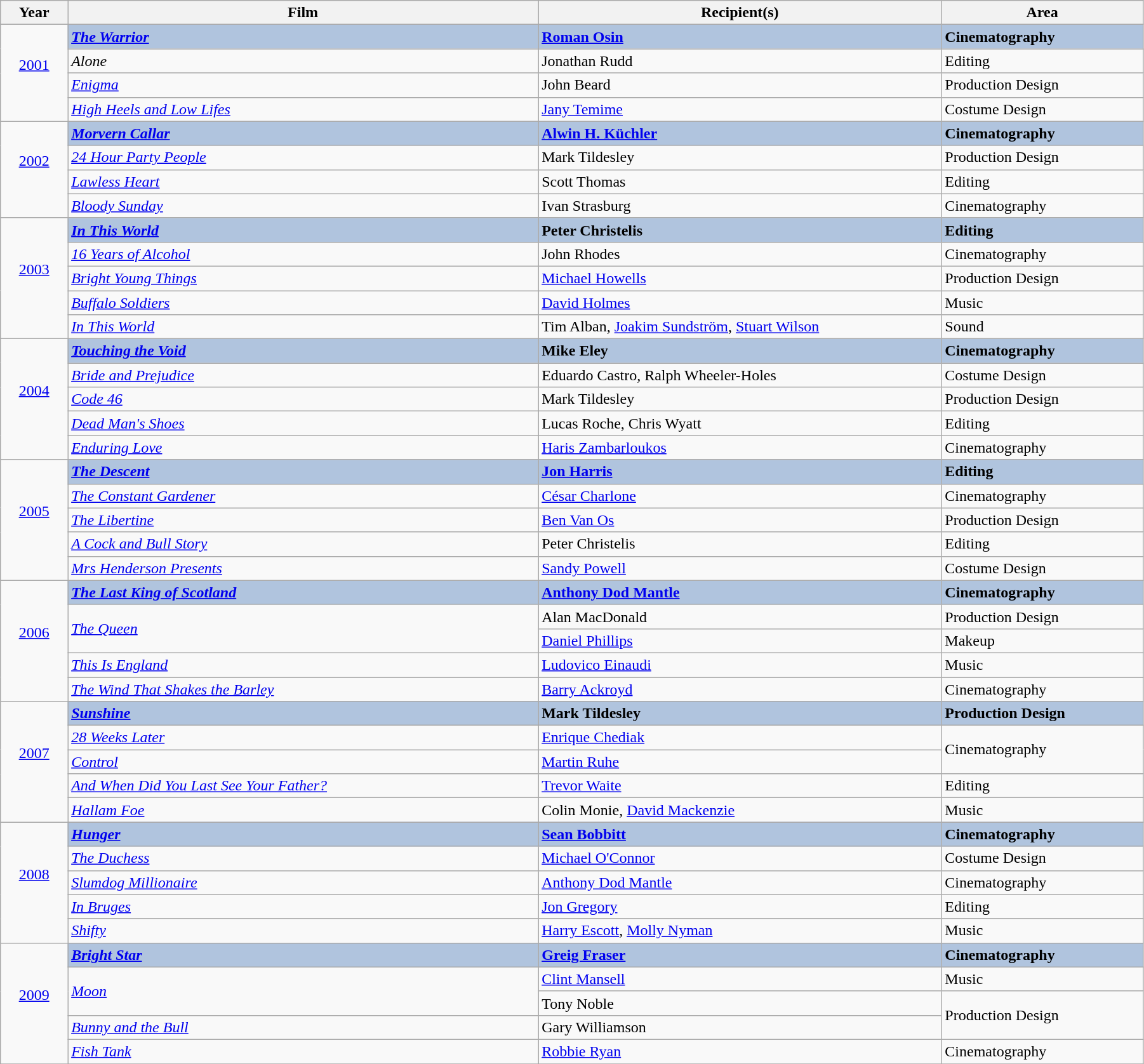<table class="wikitable" width="95%" cellpadding="5">
<tr>
<th width="5%">Year</th>
<th width="35%">Film</th>
<th width="30%">Recipient(s)</th>
<th width="15%">Area</th>
</tr>
<tr>
<td rowspan="4" style="text-align:center;"><a href='#'>2001</a><br><br></td>
<td style="background:#B0C4DE;"><strong><em><a href='#'>The Warrior</a></em></strong></td>
<td style="background:#B0C4DE;"><strong><a href='#'>Roman Osin</a></strong></td>
<td style="background:#B0C4DE;"><strong>Cinematography</strong></td>
</tr>
<tr>
<td><em>Alone</em></td>
<td>Jonathan Rudd</td>
<td>Editing</td>
</tr>
<tr>
<td><em><a href='#'>Enigma</a></em></td>
<td>John Beard</td>
<td>Production Design</td>
</tr>
<tr>
<td><em><a href='#'>High Heels and Low Lifes</a></em></td>
<td><a href='#'>Jany Temime</a></td>
<td>Costume Design</td>
</tr>
<tr>
<td rowspan="4" style="text-align:center;"><a href='#'>2002</a><br><br></td>
<td style="background:#B0C4DE;"><strong><em><a href='#'>Morvern Callar</a></em></strong></td>
<td style="background:#B0C4DE;"><strong><a href='#'>Alwin H. Küchler</a></strong></td>
<td style="background:#B0C4DE;"><strong>Cinematography</strong></td>
</tr>
<tr>
<td><em><a href='#'>24 Hour Party People</a></em></td>
<td>Mark Tildesley</td>
<td>Production Design</td>
</tr>
<tr>
<td><em><a href='#'>Lawless Heart</a></em></td>
<td>Scott Thomas</td>
<td>Editing</td>
</tr>
<tr>
<td><em><a href='#'>Bloody Sunday</a></em></td>
<td>Ivan Strasburg</td>
<td>Cinematography</td>
</tr>
<tr>
<td rowspan="5" style="text-align:center;"><a href='#'>2003</a><br><br></td>
<td style="background:#B0C4DE;"><strong><em><a href='#'>In This World</a></em></strong></td>
<td style="background:#B0C4DE;"><strong>Peter Christelis</strong></td>
<td style="background:#B0C4DE;"><strong>Editing</strong></td>
</tr>
<tr>
<td><em><a href='#'>16 Years of Alcohol</a></em></td>
<td>John Rhodes</td>
<td>Cinematography</td>
</tr>
<tr>
<td><em><a href='#'>Bright Young Things</a></em></td>
<td><a href='#'>Michael Howells</a></td>
<td>Production Design</td>
</tr>
<tr>
<td><em><a href='#'>Buffalo Soldiers</a></em></td>
<td><a href='#'>David Holmes</a></td>
<td>Music</td>
</tr>
<tr>
<td><em><a href='#'>In This World</a></em></td>
<td>Tim Alban, <a href='#'>Joakim Sundström</a>, <a href='#'>Stuart Wilson</a></td>
<td>Sound</td>
</tr>
<tr>
<td rowspan="5" style="text-align:center;"><a href='#'>2004</a><br><br></td>
<td style="background:#B0C4DE;"><strong><em><a href='#'>Touching the Void</a></em></strong></td>
<td style="background:#B0C4DE;"><strong>Mike Eley</strong></td>
<td style="background:#B0C4DE;"><strong>Cinematography</strong></td>
</tr>
<tr>
<td><em><a href='#'>Bride and Prejudice</a></em></td>
<td>Eduardo Castro, Ralph Wheeler-Holes</td>
<td>Costume Design</td>
</tr>
<tr>
<td><em><a href='#'>Code 46</a></em></td>
<td>Mark Tildesley</td>
<td>Production Design</td>
</tr>
<tr>
<td><em><a href='#'>Dead Man's Shoes</a></em></td>
<td>Lucas Roche, Chris Wyatt</td>
<td>Editing</td>
</tr>
<tr>
<td><em><a href='#'>Enduring Love</a></em></td>
<td><a href='#'>Haris Zambarloukos</a></td>
<td>Cinematography</td>
</tr>
<tr>
<td rowspan="5" style="text-align:center;"><a href='#'>2005</a><br><br></td>
<td style="background:#B0C4DE;"><strong><em><a href='#'>The Descent</a></em></strong></td>
<td style="background:#B0C4DE;"><strong><a href='#'>Jon Harris</a></strong></td>
<td style="background:#B0C4DE;"><strong>Editing</strong></td>
</tr>
<tr>
<td><em><a href='#'>The Constant Gardener</a></em></td>
<td><a href='#'>César Charlone</a></td>
<td>Cinematography</td>
</tr>
<tr>
<td><em><a href='#'>The Libertine</a></em></td>
<td><a href='#'>Ben Van Os</a></td>
<td>Production Design</td>
</tr>
<tr>
<td><em><a href='#'>A Cock and Bull Story</a></em></td>
<td>Peter Christelis</td>
<td>Editing</td>
</tr>
<tr>
<td><em><a href='#'>Mrs Henderson Presents</a></em></td>
<td><a href='#'>Sandy Powell</a></td>
<td>Costume Design</td>
</tr>
<tr>
<td rowspan="5" style="text-align:center;"><a href='#'>2006</a><br><br></td>
<td style="background:#B0C4DE;"><strong><em><a href='#'>The Last King of Scotland</a></em></strong></td>
<td style="background:#B0C4DE;"><strong><a href='#'>Anthony Dod Mantle</a></strong></td>
<td style="background:#B0C4DE;"><strong>Cinematography</strong></td>
</tr>
<tr>
<td rowspan="2"><em><a href='#'>The Queen</a></em></td>
<td>Alan MacDonald</td>
<td>Production Design</td>
</tr>
<tr>
<td><a href='#'>Daniel Phillips</a></td>
<td>Makeup</td>
</tr>
<tr>
<td><em><a href='#'>This Is England</a></em></td>
<td><a href='#'>Ludovico Einaudi</a></td>
<td>Music</td>
</tr>
<tr>
<td><em><a href='#'>The Wind That Shakes the Barley</a></em></td>
<td><a href='#'>Barry Ackroyd</a></td>
<td>Cinematography</td>
</tr>
<tr>
<td rowspan="5" style="text-align:center;"><a href='#'>2007</a><br><br></td>
<td style="background:#B0C4DE;"><strong><em><a href='#'>Sunshine</a></em></strong></td>
<td style="background:#B0C4DE;"><strong>Mark Tildesley</strong></td>
<td style="background:#B0C4DE;"><strong>Production Design</strong></td>
</tr>
<tr>
<td><em><a href='#'>28 Weeks Later</a></em></td>
<td><a href='#'>Enrique Chediak</a></td>
<td rowspan="2">Cinematography</td>
</tr>
<tr>
<td><em><a href='#'>Control</a></em></td>
<td><a href='#'>Martin Ruhe</a></td>
</tr>
<tr>
<td><em><a href='#'>And When Did You Last See Your Father?</a></em></td>
<td><a href='#'>Trevor Waite</a></td>
<td>Editing</td>
</tr>
<tr>
<td><em><a href='#'>Hallam Foe</a></em></td>
<td>Colin Monie, <a href='#'>David Mackenzie</a></td>
<td>Music</td>
</tr>
<tr>
<td rowspan="5" style="text-align:center;"><a href='#'>2008</a><br><br></td>
<td style="background:#B0C4DE;"><strong><em><a href='#'>Hunger</a></em></strong></td>
<td style="background:#B0C4DE;"><strong><a href='#'>Sean Bobbitt</a></strong></td>
<td style="background:#B0C4DE;"><strong>Cinematography</strong></td>
</tr>
<tr>
<td><em><a href='#'>The Duchess</a></em></td>
<td><a href='#'>Michael O'Connor</a></td>
<td>Costume Design</td>
</tr>
<tr>
<td><em><a href='#'>Slumdog Millionaire</a></em></td>
<td><a href='#'>Anthony Dod Mantle</a></td>
<td>Cinematography</td>
</tr>
<tr>
<td><em><a href='#'>In Bruges</a></em></td>
<td><a href='#'>Jon Gregory</a></td>
<td>Editing</td>
</tr>
<tr>
<td><em><a href='#'>Shifty</a></em></td>
<td><a href='#'>Harry Escott</a>, <a href='#'>Molly Nyman</a></td>
<td>Music</td>
</tr>
<tr>
<td rowspan="5" style="text-align:center;"><a href='#'>2009</a><br><br></td>
<td style="background:#B0C4DE;"><strong><em><a href='#'>Bright Star</a></em></strong></td>
<td style="background:#B0C4DE;"><strong><a href='#'>Greig Fraser</a></strong></td>
<td style="background:#B0C4DE;"><strong>Cinematography</strong></td>
</tr>
<tr>
<td rowspan="2"><em><a href='#'>Moon</a></em></td>
<td><a href='#'>Clint Mansell</a></td>
<td>Music</td>
</tr>
<tr>
<td>Tony Noble</td>
<td rowspan="2">Production Design</td>
</tr>
<tr>
<td><em><a href='#'>Bunny and the Bull</a></em></td>
<td>Gary Williamson</td>
</tr>
<tr>
<td><em><a href='#'>Fish Tank</a></em></td>
<td><a href='#'>Robbie Ryan</a></td>
<td>Cinematography</td>
</tr>
<tr>
</tr>
</table>
